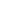<table>
<tr>
<td style="background-color: white !important; color: black !important;"></td>
</tr>
</table>
